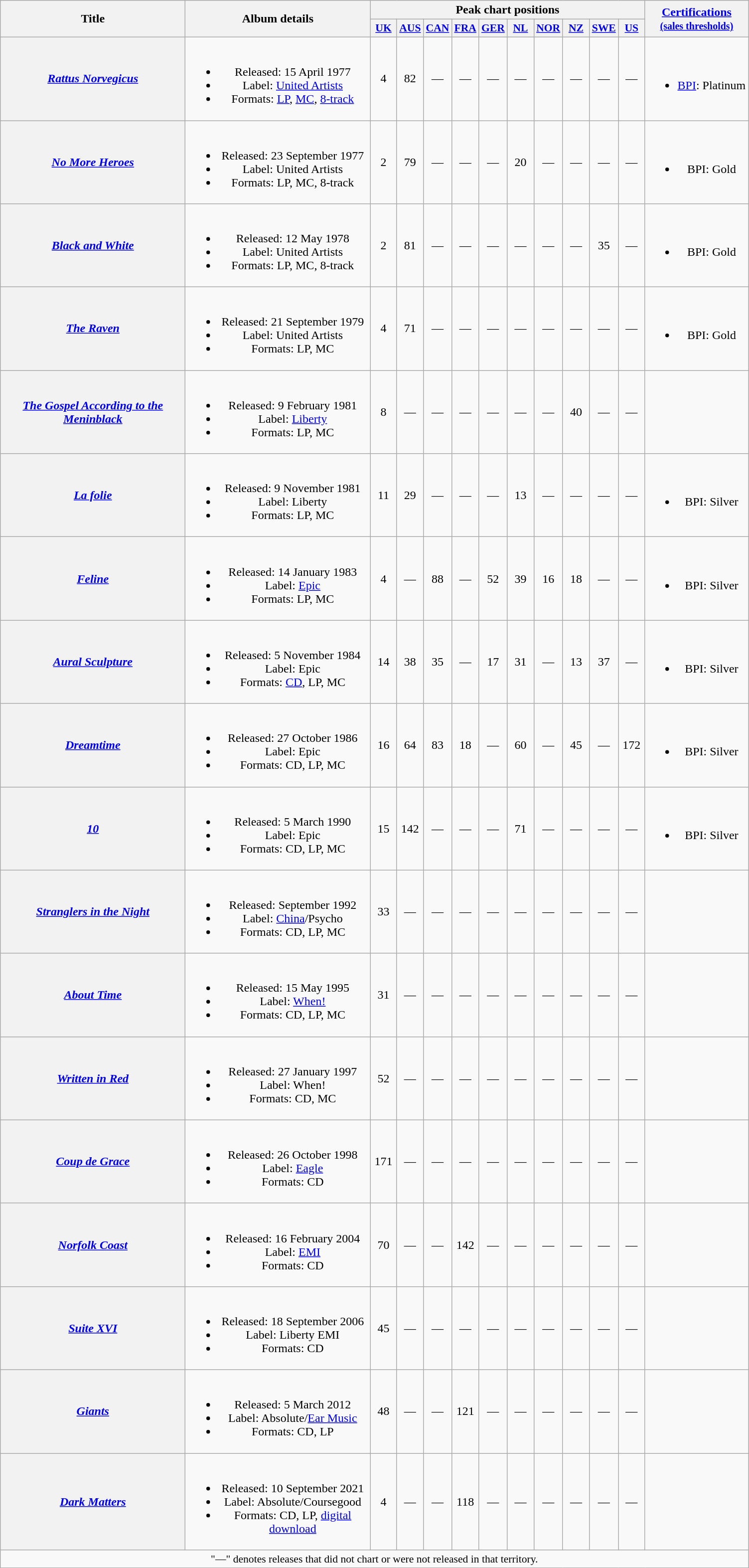<table class="wikitable plainrowheaders" style="text-align:center;">
<tr>
<th scope="col" rowspan="2" style="width:15em;">Title</th>
<th scope="col" rowspan="2" style="width:15em;">Album details</th>
<th colspan="10" scope="col">Peak chart positions</th>
<th rowspan="2"><a href='#'>Certifications</a><br><small><a href='#'>(sales thresholds)</a></small></th>
</tr>
<tr>
<th scope="col" style="width:2em;font-size:90%;"><a href='#'>UK</a><br></th>
<th scope="col" style="width:2em;font-size:90%;"><a href='#'>AUS</a><br></th>
<th scope="col" style="width:2em;font-size:90%;"><a href='#'>CAN</a><br></th>
<th scope="col" style="width:2em;font-size:90%;"><a href='#'>FRA</a><br></th>
<th scope="col" style="width:2em;font-size:90%;"><a href='#'>GER</a><br></th>
<th scope="col" style="width:2em;font-size:90%;"><a href='#'>NL</a><br></th>
<th scope="col" style="width:2em;font-size:90%;"><a href='#'>NOR</a><br></th>
<th scope="col" style="width:2em;font-size:90%;"><a href='#'>NZ</a><br></th>
<th scope="col" style="width:2em;font-size:90%;"><a href='#'>SWE</a><br></th>
<th scope="col" style="width:2em;font-size:90%;"><a href='#'>US</a><br></th>
</tr>
<tr>
<th scope="row"><em><a href='#'>Rattus Norvegicus</a></em></th>
<td><br><ul><li>Released: 15 April 1977</li><li>Label: <a href='#'>United Artists</a></li><li>Formats: <a href='#'>LP</a>, <a href='#'>MC</a>, <a href='#'>8-track</a></li></ul></td>
<td>4</td>
<td>82</td>
<td>—</td>
<td>—</td>
<td>—</td>
<td>—</td>
<td>—</td>
<td>—</td>
<td>—</td>
<td>—</td>
<td><br><ul><li><a href='#'>BPI</a>: Platinum</li></ul></td>
</tr>
<tr>
<th scope="row"><em><a href='#'>No More Heroes</a></em></th>
<td><br><ul><li>Released: 23 September 1977</li><li>Label: United Artists</li><li>Formats: LP, MC, 8-track</li></ul></td>
<td>2</td>
<td>79</td>
<td>—</td>
<td>—</td>
<td>—</td>
<td>20</td>
<td>—</td>
<td>—</td>
<td>—</td>
<td>—</td>
<td><br><ul><li>BPI: Gold</li></ul></td>
</tr>
<tr>
<th scope="row"><em><a href='#'>Black and White</a></em></th>
<td><br><ul><li>Released: 12 May 1978</li><li>Label: United Artists</li><li>Formats: LP, MC, 8-track</li></ul></td>
<td>2</td>
<td>81</td>
<td>—</td>
<td>—</td>
<td>—</td>
<td>—</td>
<td>—</td>
<td>—</td>
<td>35</td>
<td>—</td>
<td><br><ul><li>BPI: Gold</li></ul></td>
</tr>
<tr>
<th scope="row"><em><a href='#'>The Raven</a></em></th>
<td><br><ul><li>Released: 21 September 1979</li><li>Label: United Artists</li><li>Formats: LP, MC</li></ul></td>
<td>4</td>
<td>71</td>
<td>—</td>
<td>—</td>
<td>—</td>
<td>—</td>
<td>—</td>
<td>—</td>
<td>—</td>
<td>—</td>
<td><br><ul><li>BPI: Gold</li></ul></td>
</tr>
<tr>
<th scope="row"><em><a href='#'>The Gospel According to the Meninblack</a></em></th>
<td><br><ul><li>Released: 9 February 1981</li><li>Label: <a href='#'>Liberty</a></li><li>Formats: LP, MC</li></ul></td>
<td>8</td>
<td>—</td>
<td>—</td>
<td>—</td>
<td>—</td>
<td>—</td>
<td>—</td>
<td>40</td>
<td>—</td>
<td>—</td>
<td></td>
</tr>
<tr>
<th scope="row"><em><a href='#'>La folie</a></em></th>
<td><br><ul><li>Released: 9 November 1981</li><li>Label: Liberty</li><li>Formats: LP, MC</li></ul></td>
<td>11</td>
<td>29</td>
<td>—</td>
<td>—</td>
<td>—</td>
<td>13</td>
<td>—</td>
<td>—</td>
<td>—</td>
<td>—</td>
<td><br><ul><li>BPI: Silver</li></ul></td>
</tr>
<tr>
<th scope="row"><em><a href='#'>Feline</a></em></th>
<td><br><ul><li>Released: 14 January 1983</li><li>Label: <a href='#'>Epic</a></li><li>Formats: LP, MC</li></ul></td>
<td>4</td>
<td>—</td>
<td>88</td>
<td>—</td>
<td>52</td>
<td>39</td>
<td>16</td>
<td>18</td>
<td>—</td>
<td>—</td>
<td><br><ul><li>BPI: Silver</li></ul></td>
</tr>
<tr>
<th scope="row"><em><a href='#'>Aural Sculpture</a></em></th>
<td><br><ul><li>Released: 5 November 1984</li><li>Label: Epic</li><li>Formats: <a href='#'>CD</a>, LP, MC</li></ul></td>
<td>14</td>
<td>38</td>
<td>35</td>
<td>—</td>
<td>17</td>
<td>31</td>
<td>—</td>
<td>13</td>
<td>37</td>
<td>—</td>
<td><br><ul><li>BPI: Silver</li></ul></td>
</tr>
<tr>
<th scope="row"><em><a href='#'>Dreamtime</a></em></th>
<td><br><ul><li>Released: 27 October 1986</li><li>Label: Epic</li><li>Formats: CD, LP, MC</li></ul></td>
<td>16</td>
<td>64</td>
<td>83</td>
<td>18</td>
<td>—</td>
<td>60</td>
<td>—</td>
<td>45</td>
<td>—</td>
<td>172</td>
<td><br><ul><li>BPI: Silver</li></ul></td>
</tr>
<tr>
<th scope="row"><em><a href='#'>10</a></em></th>
<td><br><ul><li>Released: 5 March 1990</li><li>Label: Epic</li><li>Formats: CD, LP, MC</li></ul></td>
<td>15</td>
<td>142</td>
<td>—</td>
<td>—</td>
<td>—</td>
<td>71</td>
<td>—</td>
<td>—</td>
<td>—</td>
<td>—</td>
<td><br><ul><li>BPI: Silver</li></ul></td>
</tr>
<tr>
<th scope="row"><em><a href='#'>Stranglers in the Night</a></em></th>
<td><br><ul><li>Released: September 1992</li><li>Label: <a href='#'>China</a>/Psycho</li><li>Formats: CD, LP, MC</li></ul></td>
<td>33</td>
<td>—</td>
<td>—</td>
<td>—</td>
<td>—</td>
<td>—</td>
<td>—</td>
<td>—</td>
<td>—</td>
<td>—</td>
<td></td>
</tr>
<tr>
<th scope="row"><em><a href='#'>About Time</a></em></th>
<td><br><ul><li>Released: 15 May 1995</li><li>Label: <a href='#'>When!</a></li><li>Formats: CD, LP, MC</li></ul></td>
<td>31</td>
<td>—</td>
<td>—</td>
<td>—</td>
<td>—</td>
<td>—</td>
<td>—</td>
<td>—</td>
<td>—</td>
<td>—</td>
<td></td>
</tr>
<tr>
<th scope="row"><em><a href='#'>Written in Red</a></em></th>
<td><br><ul><li>Released: 27 January 1997</li><li>Label: When!</li><li>Formats: CD, MC</li></ul></td>
<td>52</td>
<td>—</td>
<td>—</td>
<td>—</td>
<td>—</td>
<td>—</td>
<td>—</td>
<td>—</td>
<td>—</td>
<td>—</td>
<td></td>
</tr>
<tr>
<th scope="row"><em><a href='#'>Coup de Grace</a></em></th>
<td><br><ul><li>Released: 26 October 1998</li><li>Label: <a href='#'>Eagle</a></li><li>Formats: CD</li></ul></td>
<td>171</td>
<td>—</td>
<td>—</td>
<td>—</td>
<td>—</td>
<td>—</td>
<td>—</td>
<td>—</td>
<td>—</td>
<td>—</td>
<td></td>
</tr>
<tr>
<th scope="row"><em><a href='#'>Norfolk Coast</a></em></th>
<td><br><ul><li>Released: 16 February 2004</li><li>Label: <a href='#'>EMI</a></li><li>Formats: CD</li></ul></td>
<td>70</td>
<td>—</td>
<td>—</td>
<td>142</td>
<td>—</td>
<td>—</td>
<td>—</td>
<td>—</td>
<td>—</td>
<td>—</td>
<td></td>
</tr>
<tr>
<th scope="row"><em><a href='#'>Suite XVI</a></em></th>
<td><br><ul><li>Released: 18 September 2006</li><li>Label: Liberty EMI</li><li>Formats: CD</li></ul></td>
<td>45</td>
<td>—</td>
<td>—</td>
<td>—</td>
<td>—</td>
<td>—</td>
<td>—</td>
<td>—</td>
<td>—</td>
<td>—</td>
<td></td>
</tr>
<tr>
<th scope="row"><em><a href='#'>Giants</a></em></th>
<td><br><ul><li>Released: 5 March 2012</li><li>Label: Absolute/<a href='#'>Ear Music</a></li><li>Formats: CD, LP</li></ul></td>
<td>48</td>
<td>—</td>
<td>—</td>
<td>121</td>
<td>—</td>
<td>—</td>
<td>—</td>
<td>—</td>
<td>—</td>
<td>—</td>
<td></td>
</tr>
<tr>
<th scope="row"><em><a href='#'>Dark Matters</a></em></th>
<td><br><ul><li>Released: 10 September 2021</li><li>Label: Absolute/Coursegood</li><li>Formats: CD, LP, <a href='#'>digital download</a></li></ul></td>
<td>4</td>
<td>—</td>
<td>—</td>
<td>118</td>
<td>—</td>
<td>—</td>
<td>—</td>
<td>—</td>
<td>—</td>
<td>—</td>
<td></td>
</tr>
<tr>
<td colspan="13" style="font-size:90%">"—" denotes releases that did not chart or were not released in that territory.</td>
</tr>
</table>
